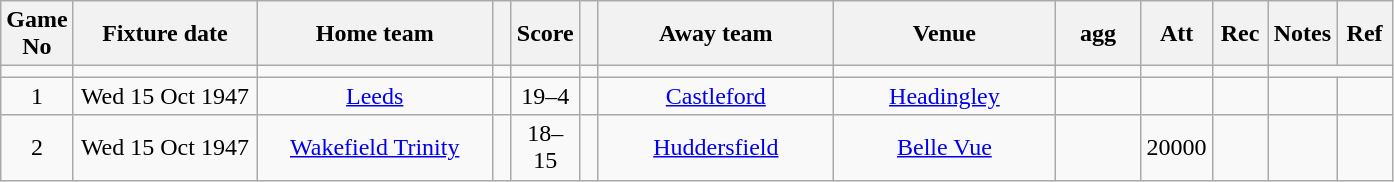<table class="wikitable" style="text-align:center;">
<tr>
<th width=20 abbr="No">Game No</th>
<th width=115 abbr="Date">Fixture date</th>
<th width=150 abbr="Home team">Home team</th>
<th width=5 abbr="space"></th>
<th width=20 abbr="Score">Score</th>
<th width=5 abbr="space"></th>
<th width=150 abbr="Away team">Away team</th>
<th width=140 abbr="Venue">Venue</th>
<th width=50 abbr="agg">agg</th>
<th width=30 abbr="Att">Att</th>
<th width=30 abbr="Rec">Rec</th>
<th width=20 abbr="Notes">Notes</th>
<th width=30 abbr="Ref">Ref</th>
</tr>
<tr>
<td></td>
<td></td>
<td></td>
<td></td>
<td></td>
<td></td>
<td></td>
<td></td>
<td></td>
<td></td>
<td></td>
</tr>
<tr>
<td>1</td>
<td>Wed 15 Oct 1947</td>
<td><a href='#'>Leeds</a></td>
<td></td>
<td>19–4</td>
<td></td>
<td><a href='#'>Castleford</a></td>
<td><a href='#'>Headingley</a></td>
<td></td>
<td></td>
<td></td>
<td></td>
<td></td>
</tr>
<tr>
<td>2</td>
<td>Wed 15 Oct 1947</td>
<td><a href='#'>Wakefield Trinity</a></td>
<td></td>
<td>18–15</td>
<td></td>
<td><a href='#'>Huddersfield</a></td>
<td><a href='#'>Belle Vue</a></td>
<td></td>
<td>20000</td>
<td></td>
<td></td>
<td></td>
</tr>
</table>
